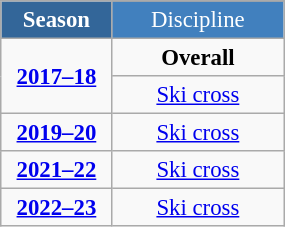<table class="wikitable" style="font-size:95%; text-align:center; border:grey solid 1px; border-collapse:collapse;" width="15%">
<tr style="background-color:#369; color:white;">
<td rowspan="2" colspan="1" width="5%"><strong>Season</strong></td>
</tr>
<tr style="background-color:#4180be; color:white;">
<td width="10%">Discipline</td>
</tr>
<tr>
<td rowspan="2"><strong><a href='#'>2017–18</a></strong></td>
<td><strong>Overall</strong></td>
</tr>
<tr>
<td><a href='#'>Ski cross</a></td>
</tr>
<tr>
<td><strong><a href='#'>2019–20</a></strong></td>
<td><a href='#'>Ski cross</a></td>
</tr>
<tr>
<td><strong><a href='#'>2021–22</a></strong></td>
<td><a href='#'>Ski cross</a></td>
</tr>
<tr>
<td><strong><a href='#'>2022–23</a></strong></td>
<td><a href='#'>Ski cross</a></td>
</tr>
</table>
